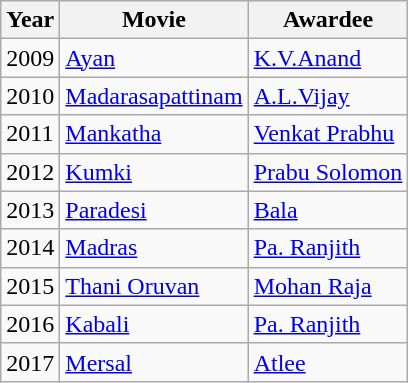<table class="wikitable">
<tr>
<th>Year</th>
<th>Movie</th>
<th>Awardee</th>
</tr>
<tr>
<td>2009</td>
<td><a href='#'>Ayan</a></td>
<td><a href='#'>K.V.Anand</a></td>
</tr>
<tr>
<td>2010</td>
<td><a href='#'>Madarasapattinam</a></td>
<td><a href='#'>A.L.Vijay</a></td>
</tr>
<tr>
<td>2011</td>
<td><a href='#'>Mankatha</a></td>
<td><a href='#'>Venkat Prabhu</a></td>
</tr>
<tr>
<td>2012</td>
<td><a href='#'>Kumki</a></td>
<td><a href='#'>Prabu Solomon</a></td>
</tr>
<tr>
<td>2013</td>
<td><a href='#'>Paradesi</a></td>
<td><a href='#'>Bala</a></td>
</tr>
<tr>
<td>2014</td>
<td><a href='#'>Madras</a></td>
<td><a href='#'>Pa. Ranjith</a></td>
</tr>
<tr>
<td>2015</td>
<td><a href='#'>Thani Oruvan</a></td>
<td><a href='#'>Mohan Raja</a></td>
</tr>
<tr>
<td>2016</td>
<td><a href='#'>Kabali</a></td>
<td><a href='#'>Pa. Ranjith</a></td>
</tr>
<tr>
<td>2017</td>
<td><a href='#'>Mersal</a></td>
<td><a href='#'>Atlee</a></td>
</tr>
</table>
